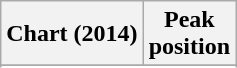<table class="wikitable">
<tr>
<th>Chart (2014)</th>
<th>Peak<br>position</th>
</tr>
<tr>
</tr>
<tr>
</tr>
</table>
